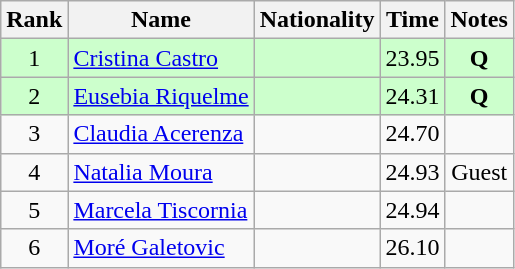<table class="wikitable sortable" style="text-align:center">
<tr>
<th>Rank</th>
<th>Name</th>
<th>Nationality</th>
<th>Time</th>
<th>Notes</th>
</tr>
<tr bgcolor=ccffcc>
<td align=center>1</td>
<td align=left><a href='#'>Cristina Castro</a></td>
<td align=left></td>
<td>23.95</td>
<td><strong>Q</strong></td>
</tr>
<tr bgcolor=ccffcc>
<td align=center>2</td>
<td align=left><a href='#'>Eusebia Riquelme</a></td>
<td align=left></td>
<td>24.31</td>
<td><strong>Q</strong></td>
</tr>
<tr>
<td align=center>3</td>
<td align=left><a href='#'>Claudia Acerenza</a></td>
<td align=left></td>
<td>24.70</td>
<td></td>
</tr>
<tr>
<td align=center>4</td>
<td align=left><a href='#'>Natalia Moura</a></td>
<td align=left></td>
<td>24.93</td>
<td>Guest</td>
</tr>
<tr>
<td align=center>5</td>
<td align=left><a href='#'>Marcela Tiscornia</a></td>
<td align=left></td>
<td>24.94</td>
<td></td>
</tr>
<tr>
<td align=center>6</td>
<td align=left><a href='#'>Moré Galetovic</a></td>
<td align=left></td>
<td>26.10</td>
<td></td>
</tr>
</table>
